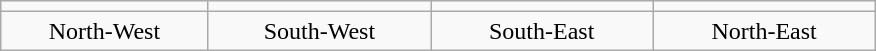<table class="wikitable" style="float:right;margin-left:1em;text-align:center;">
<tr>
<td width="14%"></td>
<td width="15%"></td>
<td width="15%"></td>
<td width="15%"></td>
</tr>
<tr>
<td>North-West</td>
<td>South-West</td>
<td>South-East</td>
<td>North-East</td>
</tr>
</table>
